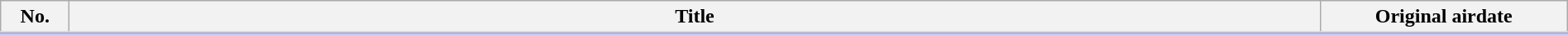<table class="wikitable" style="width:100%; margin:auto; background:#FFF;">
<tr style="border-bottom: 3px solid #CCF;">
<th style="width:3em;">No.</th>
<th>Title</th>
<th style="width:12em;">Original airdate</th>
</tr>
<tr>
</tr>
</table>
